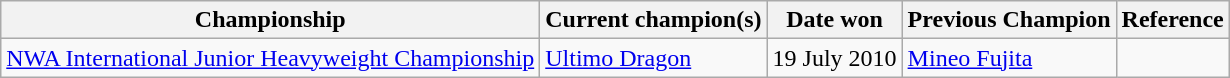<table class="wikitable">
<tr>
<th>Championship</th>
<th>Current champion(s)</th>
<th>Date won</th>
<th>Previous Champion</th>
<th>Reference</th>
</tr>
<tr>
<td><a href='#'>NWA International Junior Heavyweight Championship</a></td>
<td><a href='#'>Ultimo Dragon</a></td>
<td>19 July 2010</td>
<td><a href='#'>Mineo Fujita</a></td>
<td></td>
</tr>
</table>
